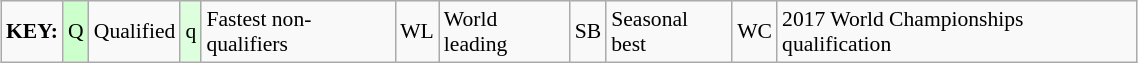<table class="wikitable" style="margin:0.5em auto; font-size:90%;position:relative;" width=60%>
<tr>
<td><strong>KEY:</strong></td>
<td bgcolor=ccffcc align=center>Q</td>
<td>Qualified</td>
<td bgcolor=ddffdd align=center>q</td>
<td>Fastest non-qualifiers</td>
<td align=center>WL</td>
<td>World leading</td>
<td align=center>SB</td>
<td>Seasonal best</td>
<td align=center>WC</td>
<td>2017 World Championships qualification</td>
</tr>
</table>
